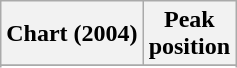<table class="wikitable plainrowheaders sortable" style="text-align:center;">
<tr>
<th scope="col">Chart (2004)</th>
<th scope="col">Peak<br>position</th>
</tr>
<tr>
</tr>
<tr>
</tr>
<tr>
</tr>
<tr>
</tr>
</table>
